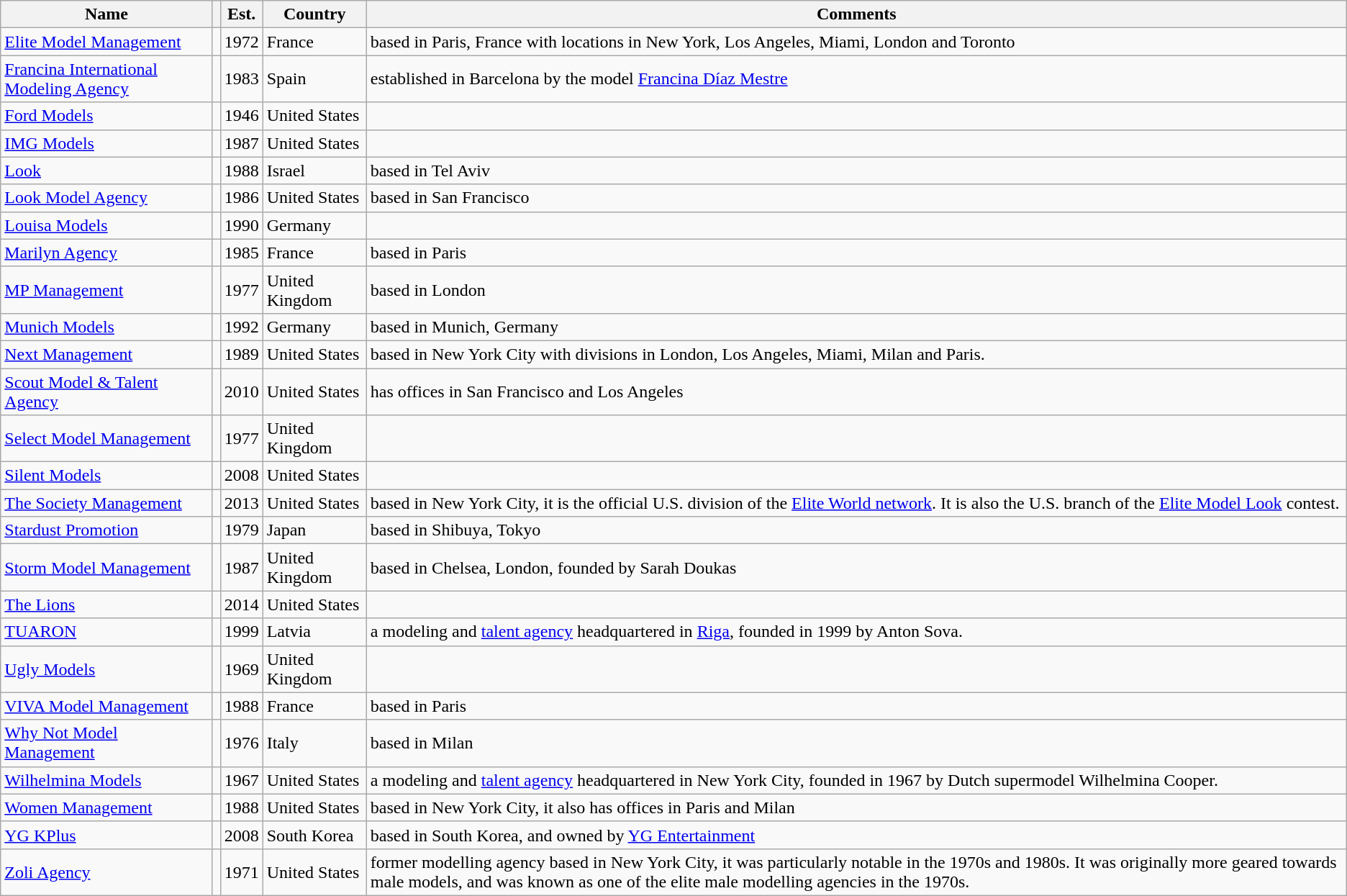<table class="wikitable sortable">
<tr>
<th>Name</th>
<th></th>
<th>Est.</th>
<th>Country</th>
<th>Comments</th>
</tr>
<tr>
<td><a href='#'>Elite Model Management</a></td>
<td></td>
<td>1972</td>
<td>France</td>
<td>based in Paris, France with locations in New York, Los Angeles, Miami, London and Toronto</td>
</tr>
<tr>
<td><a href='#'>Francina International Modeling Agency</a></td>
<td></td>
<td>1983</td>
<td>Spain</td>
<td>established in Barcelona  by the model <a href='#'>Francina Díaz Mestre</a></td>
</tr>
<tr>
<td><a href='#'>Ford Models</a></td>
<td></td>
<td>1946</td>
<td>United States</td>
<td></td>
</tr>
<tr>
<td><a href='#'>IMG Models</a></td>
<td></td>
<td>1987</td>
<td>United States</td>
<td></td>
</tr>
<tr>
<td><a href='#'>Look</a></td>
<td></td>
<td>1988</td>
<td>Israel</td>
<td>based in Tel Aviv</td>
</tr>
<tr>
<td><a href='#'>Look Model Agency</a></td>
<td></td>
<td>1986</td>
<td>United States</td>
<td>based in San Francisco </td>
</tr>
<tr>
<td><a href='#'>Louisa Models</a></td>
<td></td>
<td>1990</td>
<td>Germany</td>
<td></td>
</tr>
<tr>
<td><a href='#'>Marilyn Agency</a></td>
<td></td>
<td>1985</td>
<td>France</td>
<td>based in Paris</td>
</tr>
<tr>
<td><a href='#'>MP Management</a></td>
<td></td>
<td>1977</td>
<td>United Kingdom</td>
<td>based in London</td>
</tr>
<tr>
<td><a href='#'>Munich Models</a></td>
<td></td>
<td>1992</td>
<td>Germany</td>
<td>based in Munich, Germany</td>
</tr>
<tr>
<td><a href='#'>Next Management</a></td>
<td></td>
<td>1989</td>
<td>United States</td>
<td>based in New York City with divisions in London, Los Angeles, Miami, Milan and Paris.</td>
</tr>
<tr>
<td><a href='#'>Scout Model & Talent Agency</a></td>
<td></td>
<td>2010</td>
<td>United States</td>
<td>has offices in San Francisco and Los Angeles</td>
</tr>
<tr>
<td><a href='#'>Select Model Management</a></td>
<td></td>
<td>1977</td>
<td>United Kingdom</td>
<td></td>
</tr>
<tr>
<td><a href='#'>Silent Models</a></td>
<td></td>
<td>2008</td>
<td>United States</td>
<td></td>
</tr>
<tr>
<td><a href='#'>The Society Management</a></td>
<td></td>
<td>2013</td>
<td>United States</td>
<td>based in New York City, it is the official U.S. division of the <a href='#'>Elite World network</a>. It is also the U.S. branch of the <a href='#'>Elite Model Look</a> contest.</td>
</tr>
<tr>
<td><a href='#'>Stardust Promotion</a></td>
<td></td>
<td>1979</td>
<td>Japan</td>
<td>based in Shibuya, Tokyo</td>
</tr>
<tr>
<td><a href='#'>Storm Model Management</a></td>
<td></td>
<td>1987</td>
<td>United Kingdom</td>
<td>based in Chelsea, London, founded by Sarah Doukas</td>
</tr>
<tr>
<td><a href='#'>The Lions</a></td>
<td></td>
<td>2014</td>
<td>United States</td>
<td></td>
</tr>
<tr>
<td><a href='#'>TUARON</a></td>
<td></td>
<td>1999</td>
<td>Latvia</td>
<td>a modeling and <a href='#'>talent agency</a> headquartered in <a href='#'>Riga</a>, founded in 1999 by Anton Sova.</td>
</tr>
<tr>
<td><a href='#'>Ugly Models</a></td>
<td></td>
<td>1969</td>
<td>United Kingdom</td>
<td></td>
</tr>
<tr>
<td><a href='#'>VIVA Model Management</a></td>
<td></td>
<td>1988</td>
<td>France</td>
<td>based in Paris</td>
</tr>
<tr>
<td><a href='#'>Why Not Model Management</a></td>
<td></td>
<td>1976</td>
<td>Italy</td>
<td>based in Milan</td>
</tr>
<tr>
<td><a href='#'>Wilhelmina Models</a></td>
<td></td>
<td>1967</td>
<td>United States</td>
<td>a modeling and <a href='#'>talent agency</a> headquartered in New York City, founded in 1967 by Dutch supermodel Wilhelmina Cooper.</td>
</tr>
<tr>
<td><a href='#'>Women Management</a></td>
<td></td>
<td>1988</td>
<td>United States</td>
<td>based in New York City, it also has offices in Paris and Milan</td>
</tr>
<tr>
<td><a href='#'>YG KPlus</a></td>
<td></td>
<td>2008</td>
<td>South Korea</td>
<td>based in South Korea, and owned by <a href='#'>YG Entertainment</a></td>
</tr>
<tr>
<td><a href='#'>Zoli Agency</a></td>
<td></td>
<td>1971</td>
<td>United States</td>
<td>former modelling agency based in New York City, it was particularly notable in the 1970s and 1980s. It was originally more geared towards male models, and was known as one of the elite male modelling agencies in the 1970s.</td>
</tr>
</table>
